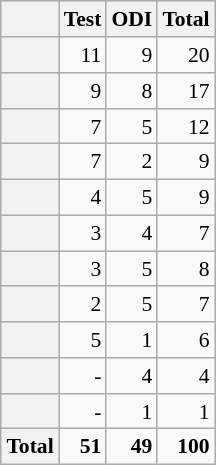<table class="wikitable" style="font-size:90%; float:right; clear:right; text-align:right; margin-left:1em">
<tr>
<th scope="col"></th>
<th scope="col">Test</th>
<th scope="col">ODI</th>
<th>Total</th>
</tr>
<tr>
<th scope="row" style="text-align: left"></th>
<td>11</td>
<td>9</td>
<td>20</td>
</tr>
<tr>
<th scope="row" style="text-align: left"></th>
<td>9</td>
<td>8</td>
<td>17</td>
</tr>
<tr>
<th scope="row" style="text-align: left"></th>
<td>7</td>
<td>5</td>
<td>12</td>
</tr>
<tr>
<th scope="row" style="text-align: left"></th>
<td>7</td>
<td>2</td>
<td>9</td>
</tr>
<tr>
<th scope="row" style="text-align: left"></th>
<td>4</td>
<td>5</td>
<td>9</td>
</tr>
<tr>
<th scope="row" style="text-align: left"></th>
<td>3</td>
<td>4</td>
<td>7</td>
</tr>
<tr>
<th scope="row" style="text-align: left"></th>
<td>3</td>
<td>5</td>
<td>8</td>
</tr>
<tr>
<th scope="row" style="text-align: left"></th>
<td>2</td>
<td>5</td>
<td>7</td>
</tr>
<tr>
<th scope="row" style="text-align: left"></th>
<td>5</td>
<td>1</td>
<td>6</td>
</tr>
<tr>
<th scope="row" style="text-align: left"></th>
<td>-</td>
<td>4</td>
<td>4</td>
</tr>
<tr>
<th scope="row" style="text-align: left"></th>
<td>-</td>
<td>1</td>
<td>1</td>
</tr>
<tr>
<th><strong>Total</strong></th>
<td><strong>51</strong></td>
<td><strong>49</strong></td>
<td><strong>100</strong></td>
</tr>
</table>
